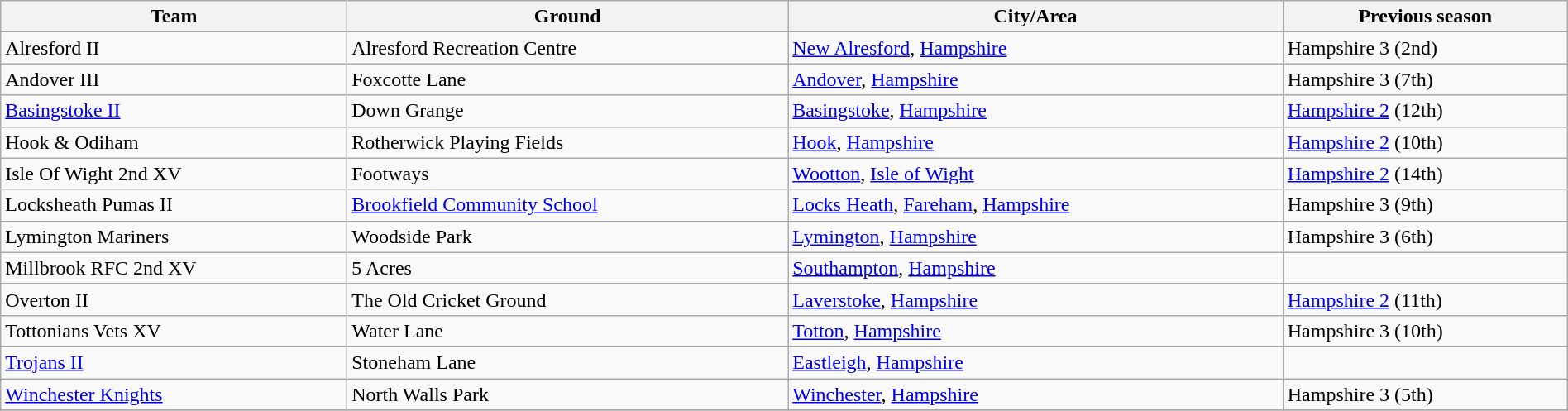<table class="wikitable sortable" width=100%>
<tr>
<th>Team</th>
<th>Ground</th>
<th>City/Area</th>
<th>Previous season</th>
</tr>
<tr>
<td>Alresford II</td>
<td>Alresford Recreation Centre</td>
<td><a href='#'>New Alresford</a>, <a href='#'>Hampshire</a></td>
<td>Hampshire 3 (2nd)</td>
</tr>
<tr>
<td>Andover III</td>
<td>Foxcotte Lane</td>
<td><a href='#'>Andover</a>, <a href='#'>Hampshire</a></td>
<td>Hampshire 3 (7th)</td>
</tr>
<tr>
<td><a href='#'>Basingstoke II</a></td>
<td>Down Grange</td>
<td><a href='#'>Basingstoke</a>, <a href='#'>Hampshire</a></td>
<td><a href='#'>Hampshire 2</a> (12th)</td>
</tr>
<tr>
<td>Hook & Odiham</td>
<td>Rotherwick Playing Fields</td>
<td><a href='#'>Hook</a>, <a href='#'>Hampshire</a></td>
<td><a href='#'>Hampshire 2</a> (10th)</td>
</tr>
<tr>
<td>Isle Of Wight 2nd XV</td>
<td>Footways</td>
<td><a href='#'>Wootton</a>, <a href='#'>Isle of Wight</a></td>
<td><a href='#'>Hampshire 2</a> (14th)</td>
</tr>
<tr>
<td>Locksheath Pumas II</td>
<td><a href='#'>Brookfield Community School</a></td>
<td><a href='#'>Locks Heath</a>, <a href='#'>Fareham</a>, <a href='#'>Hampshire</a></td>
<td>Hampshire 3 (9th)</td>
</tr>
<tr>
<td>Lymington Mariners</td>
<td>Woodside Park</td>
<td><a href='#'>Lymington</a>, <a href='#'>Hampshire</a></td>
<td>Hampshire 3 (6th)</td>
</tr>
<tr>
<td>Millbrook RFC 2nd XV</td>
<td>5 Acres</td>
<td><a href='#'>Southampton</a>, <a href='#'>Hampshire</a></td>
<td></td>
</tr>
<tr>
<td>Overton II</td>
<td>The Old Cricket Ground</td>
<td><a href='#'>Laverstoke</a>, <a href='#'>Hampshire</a></td>
<td><a href='#'>Hampshire 2</a> (11th)</td>
</tr>
<tr>
<td>Tottonians Vets XV</td>
<td>Water Lane</td>
<td><a href='#'>Totton</a>, <a href='#'>Hampshire</a></td>
<td>Hampshire 3 (10th)</td>
</tr>
<tr>
<td><a href='#'>Trojans II</a></td>
<td>Stoneham Lane</td>
<td><a href='#'>Eastleigh</a>, <a href='#'>Hampshire</a></td>
<td></td>
</tr>
<tr>
<td><a href='#'>Winchester Knights</a></td>
<td>North Walls Park</td>
<td><a href='#'>Winchester</a>, <a href='#'>Hampshire</a></td>
<td>Hampshire 3 (5th)</td>
</tr>
<tr>
</tr>
</table>
